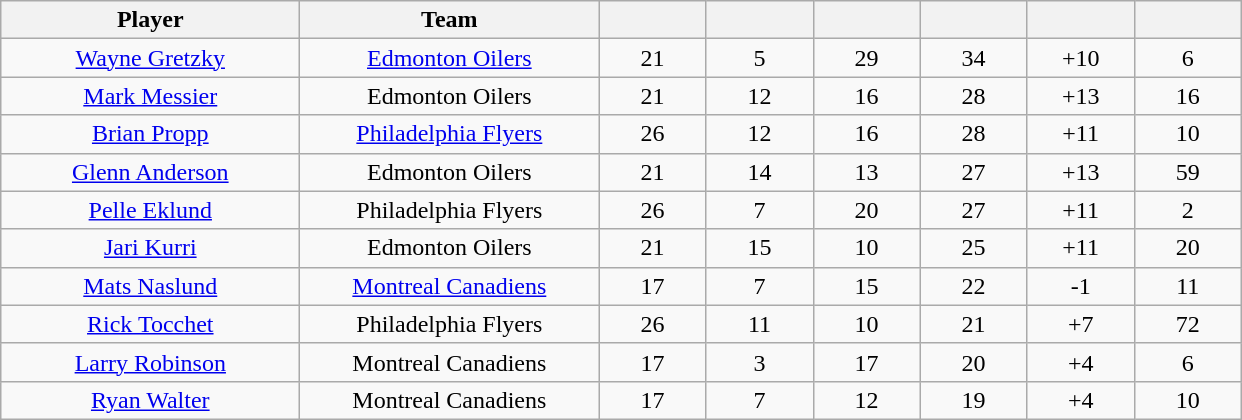<table style="padding:3px; border-spacing:0; text-align:center;" class="wikitable sortable">
<tr>
<th style="width:12em">Player</th>
<th style="width:12em">Team</th>
<th style="width:4em"></th>
<th style="width:4em"></th>
<th style="width:4em"></th>
<th style="width:4em"></th>
<th data-sort-type="number" style="width:4em"></th>
<th style="width:4em"></th>
</tr>
<tr>
<td><a href='#'>Wayne Gretzky</a></td>
<td><a href='#'>Edmonton Oilers</a></td>
<td>21</td>
<td>5</td>
<td>29</td>
<td>34</td>
<td>+10</td>
<td>6</td>
</tr>
<tr>
<td><a href='#'>Mark Messier</a></td>
<td>Edmonton Oilers</td>
<td>21</td>
<td>12</td>
<td>16</td>
<td>28</td>
<td>+13</td>
<td>16</td>
</tr>
<tr>
<td><a href='#'>Brian Propp</a></td>
<td><a href='#'>Philadelphia Flyers</a></td>
<td>26</td>
<td>12</td>
<td>16</td>
<td>28</td>
<td>+11</td>
<td>10</td>
</tr>
<tr>
<td><a href='#'>Glenn Anderson</a></td>
<td>Edmonton Oilers</td>
<td>21</td>
<td>14</td>
<td>13</td>
<td>27</td>
<td>+13</td>
<td>59</td>
</tr>
<tr>
<td><a href='#'>Pelle Eklund</a></td>
<td>Philadelphia Flyers</td>
<td>26</td>
<td>7</td>
<td>20</td>
<td>27</td>
<td>+11</td>
<td>2</td>
</tr>
<tr>
<td><a href='#'>Jari Kurri</a></td>
<td>Edmonton Oilers</td>
<td>21</td>
<td>15</td>
<td>10</td>
<td>25</td>
<td>+11</td>
<td>20</td>
</tr>
<tr>
<td><a href='#'>Mats Naslund</a></td>
<td><a href='#'>Montreal Canadiens</a></td>
<td>17</td>
<td>7</td>
<td>15</td>
<td>22</td>
<td>-1</td>
<td>11</td>
</tr>
<tr>
<td><a href='#'>Rick Tocchet</a></td>
<td>Philadelphia Flyers</td>
<td>26</td>
<td>11</td>
<td>10</td>
<td>21</td>
<td>+7</td>
<td>72</td>
</tr>
<tr>
<td><a href='#'>Larry Robinson</a></td>
<td>Montreal Canadiens</td>
<td>17</td>
<td>3</td>
<td>17</td>
<td>20</td>
<td>+4</td>
<td>6</td>
</tr>
<tr>
<td><a href='#'>Ryan Walter</a></td>
<td>Montreal Canadiens</td>
<td>17</td>
<td>7</td>
<td>12</td>
<td>19</td>
<td>+4</td>
<td>10</td>
</tr>
</table>
